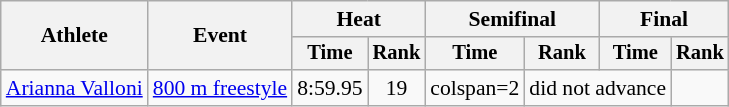<table class="wikitable" style="text-align:center; font-size:90%">
<tr>
<th rowspan="2">Athlete</th>
<th rowspan="2">Event</th>
<th colspan="2">Heat</th>
<th colspan="2">Semifinal</th>
<th colspan="2">Final</th>
</tr>
<tr style="font-size:95%">
<th>Time</th>
<th>Rank</th>
<th>Time</th>
<th>Rank</th>
<th>Time</th>
<th>Rank</th>
</tr>
<tr>
<td align=left><a href='#'>Arianna Valloni</a></td>
<td align=left><a href='#'>800 m freestyle</a></td>
<td>8:59.95</td>
<td>19</td>
<td>colspan=2 </td>
<td colspan=2>did not advance</td>
</tr>
</table>
